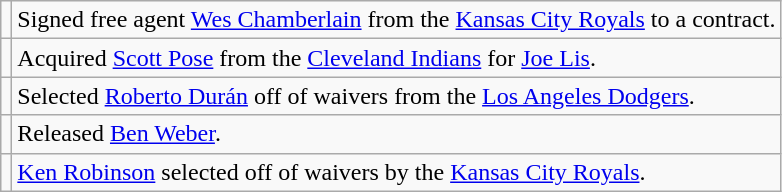<table class="wikitable">
<tr>
<td></td>
<td>Signed free agent <a href='#'>Wes Chamberlain</a> from the <a href='#'>Kansas City Royals</a> to a contract.</td>
</tr>
<tr>
<td></td>
<td>Acquired <a href='#'>Scott Pose</a> from the <a href='#'>Cleveland Indians</a> for <a href='#'>Joe Lis</a>.</td>
</tr>
<tr>
<td></td>
<td>Selected <a href='#'>Roberto Durán</a> off of waivers from the <a href='#'>Los Angeles Dodgers</a>.</td>
</tr>
<tr>
<td></td>
<td>Released <a href='#'>Ben Weber</a>.</td>
</tr>
<tr>
<td></td>
<td><a href='#'>Ken Robinson</a> selected off of waivers by the <a href='#'>Kansas City Royals</a>.</td>
</tr>
</table>
